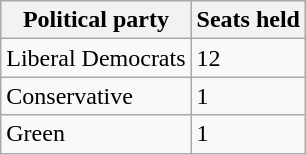<table class="wikitable">
<tr>
<th>Political party</th>
<th>Seats held</th>
</tr>
<tr>
<td>Liberal Democrats</td>
<td>12</td>
</tr>
<tr>
<td>Conservative</td>
<td>1</td>
</tr>
<tr>
<td>Green</td>
<td>1</td>
</tr>
</table>
